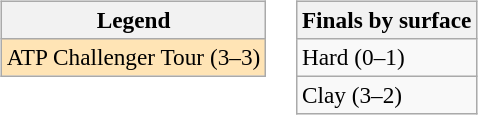<table>
<tr valign=top>
<td><br><table class="wikitable" style=font-size:97%>
<tr>
<th>Legend</th>
</tr>
<tr style="background:moccasin;">
<td>ATP Challenger Tour (3–3)</td>
</tr>
</table>
</td>
<td><br><table class="wikitable" style=font-size:97%>
<tr>
<th>Finals by surface</th>
</tr>
<tr>
<td>Hard (0–1)</td>
</tr>
<tr>
<td>Clay (3–2)</td>
</tr>
</table>
</td>
</tr>
</table>
